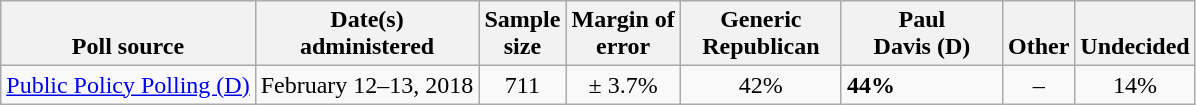<table class="wikitable">
<tr valign= bottom>
<th>Poll source</th>
<th>Date(s)<br>administered</th>
<th>Sample<br>size</th>
<th>Margin of<br>error</th>
<th style="width:100px;">Generic<br>Republican</th>
<th style="width:100px;">Paul<br>Davis (D)</th>
<th>Other</th>
<th>Undecided</th>
</tr>
<tr>
<td><a href='#'>Public Policy Polling (D)</a></td>
<td align=center>February 12–13, 2018</td>
<td align=center>711</td>
<td align=center>± 3.7%</td>
<td align=center>42%</td>
<td><strong>44%</strong></td>
<td align=center>–</td>
<td align=center>14%</td>
</tr>
</table>
